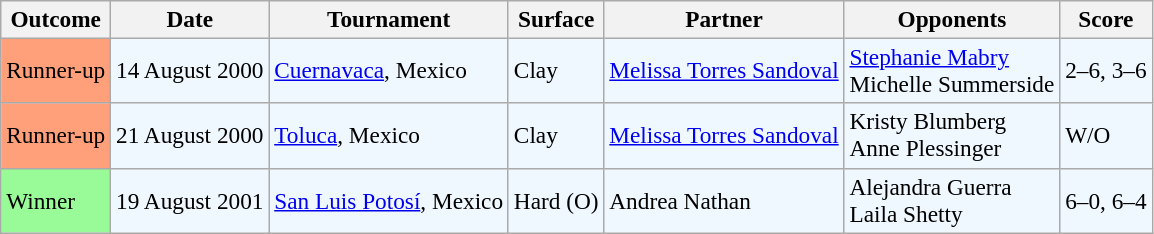<table class="sortable wikitable" style="font-size:97%;">
<tr>
<th>Outcome</th>
<th>Date</th>
<th>Tournament</th>
<th>Surface</th>
<th>Partner</th>
<th>Opponents</th>
<th>Score</th>
</tr>
<tr style="background:#f0f8ff;">
<td bgcolor="FFA07A">Runner-up</td>
<td>14 August 2000</td>
<td><a href='#'>Cuernavaca</a>, Mexico</td>
<td>Clay</td>
<td> <a href='#'>Melissa Torres Sandoval</a></td>
<td> <a href='#'>Stephanie Mabry</a> <br>  Michelle Summerside</td>
<td>2–6, 3–6</td>
</tr>
<tr style="background:#f0f8ff;">
<td bgcolor="FFA07A">Runner-up</td>
<td>21 August 2000</td>
<td><a href='#'>Toluca</a>, Mexico</td>
<td>Clay</td>
<td> <a href='#'>Melissa Torres Sandoval</a></td>
<td> Kristy Blumberg <br>  Anne Plessinger</td>
<td>W/O</td>
</tr>
<tr bgcolor="#f0f8ff">
<td bgcolor="98FB98">Winner</td>
<td>19 August 2001</td>
<td><a href='#'>San Luis Potosí</a>, Mexico</td>
<td>Hard (O)</td>
<td> Andrea Nathan</td>
<td> Alejandra Guerra<br>  Laila Shetty</td>
<td>6–0, 6–4</td>
</tr>
</table>
